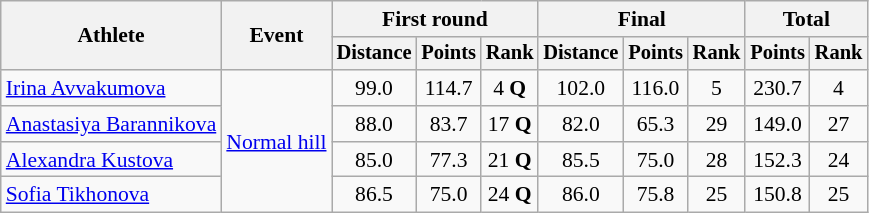<table class="wikitable" style="font-size:90%">
<tr>
<th rowspan=2>Athlete</th>
<th rowspan=2>Event</th>
<th colspan=3>First round</th>
<th colspan=3>Final</th>
<th colspan=2>Total</th>
</tr>
<tr style="font-size:95%">
<th>Distance</th>
<th>Points</th>
<th>Rank</th>
<th>Distance</th>
<th>Points</th>
<th>Rank</th>
<th>Points</th>
<th>Rank</th>
</tr>
<tr align=center>
<td align=left><a href='#'>Irina Avvakumova</a></td>
<td align=left rowspan=4><a href='#'>Normal hill</a></td>
<td>99.0</td>
<td>114.7</td>
<td>4 <strong>Q</strong></td>
<td>102.0</td>
<td>116.0</td>
<td>5</td>
<td>230.7</td>
<td>4</td>
</tr>
<tr align=center>
<td align=left><a href='#'>Anastasiya Barannikova</a></td>
<td>88.0</td>
<td>83.7</td>
<td>17 <strong>Q</strong></td>
<td>82.0</td>
<td>65.3</td>
<td>29</td>
<td>149.0</td>
<td>27</td>
</tr>
<tr align=center>
<td align=left><a href='#'>Alexandra Kustova</a></td>
<td>85.0</td>
<td>77.3</td>
<td>21 <strong>Q</strong></td>
<td>85.5</td>
<td>75.0</td>
<td>28</td>
<td>152.3</td>
<td>24</td>
</tr>
<tr align=center>
<td align=left><a href='#'>Sofia Tikhonova</a></td>
<td>86.5</td>
<td>75.0</td>
<td>24 <strong>Q</strong></td>
<td>86.0</td>
<td>75.8</td>
<td>25</td>
<td>150.8</td>
<td>25</td>
</tr>
</table>
